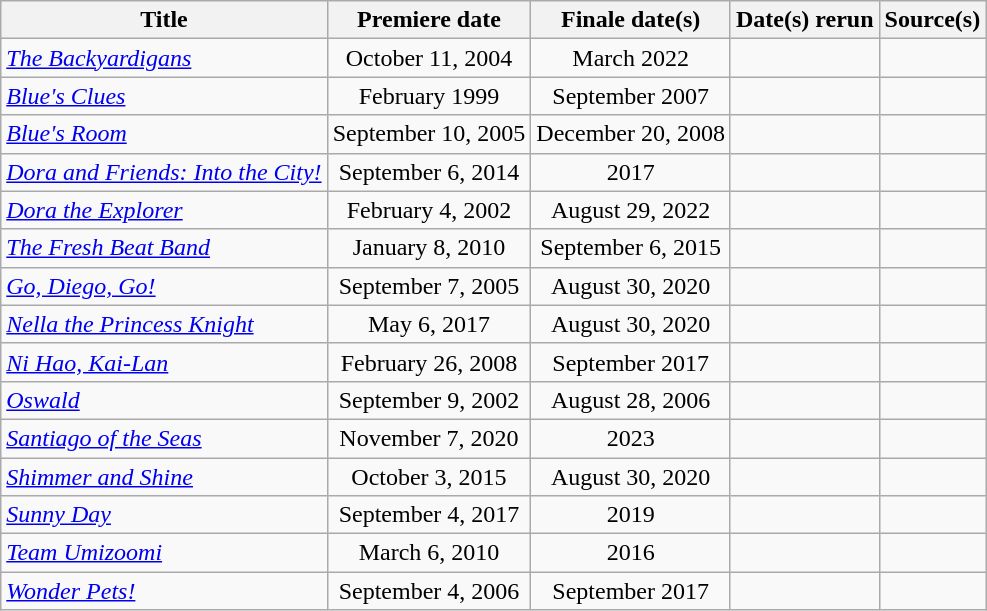<table class="wikitable plainrowheaders sortable" style="text-align:center;">
<tr>
<th scope="col">Title</th>
<th scope="col">Premiere date</th>
<th scope="col">Finale date(s)</th>
<th scope="col">Date(s) rerun</th>
<th class="unsortable">Source(s)</th>
</tr>
<tr>
<td scope="row" style="text-align:left;"><em><a href='#'>The Backyardigans</a></em></td>
<td>October 11, 2004</td>
<td>March 2022</td>
<td></td>
<td></td>
</tr>
<tr>
<td scope="row" style="text-align:left;"><em><a href='#'>Blue's Clues</a></em></td>
<td>February 1999</td>
<td>September 2007</td>
<td></td>
<td></td>
</tr>
<tr>
<td scope="row" style="text-align:left;"><em><a href='#'>Blue's Room</a></em></td>
<td>September 10, 2005</td>
<td>December 20, 2008</td>
<td></td>
<td></td>
</tr>
<tr>
<td scope="row" style="text-align:left;"><em><a href='#'>Dora and Friends: Into the City!</a></em></td>
<td>September 6, 2014</td>
<td>2017</td>
<td></td>
<td></td>
</tr>
<tr>
<td scope="row" style="text-align:left;"><em><a href='#'>Dora the Explorer</a></em></td>
<td>February 4, 2002</td>
<td>August 29, 2022</td>
<td></td>
<td></td>
</tr>
<tr>
<td scope="row" style="text-align:left;"><em><a href='#'>The Fresh Beat Band</a></em></td>
<td>January 8, 2010</td>
<td>September 6, 2015</td>
<td></td>
<td></td>
</tr>
<tr>
<td scope="row" style="text-align:left;"><em><a href='#'>Go, Diego, Go!</a></em></td>
<td>September 7, 2005</td>
<td>August 30, 2020</td>
<td></td>
<td></td>
</tr>
<tr>
<td scope="row" style="text-align:left;"><em><a href='#'>Nella the Princess Knight</a></em></td>
<td>May 6, 2017</td>
<td>August 30, 2020</td>
<td></td>
<td></td>
</tr>
<tr>
<td scope="row" style="text-align:left;"><em><a href='#'>Ni Hao, Kai-Lan</a></em></td>
<td>February 26, 2008</td>
<td>September 2017</td>
<td></td>
<td></td>
</tr>
<tr>
<td scope="row" style="text-align:left;"><em><a href='#'>Oswald</a></em></td>
<td>September 9, 2002</td>
<td>August 28, 2006</td>
<td></td>
<td></td>
</tr>
<tr>
<td scope="row" style="text-align:left;"><em><a href='#'>Santiago of the Seas</a></em></td>
<td>November 7, 2020</td>
<td>2023</td>
<td></td>
<td></td>
</tr>
<tr>
<td scope="row" style="text-align:left;"><em><a href='#'>Shimmer and Shine</a></em></td>
<td>October 3, 2015</td>
<td>August 30, 2020</td>
<td></td>
<td></td>
</tr>
<tr>
<td scope="row" style="text-align:left;"><em><a href='#'>Sunny Day</a></em></td>
<td>September 4, 2017</td>
<td>2019</td>
<td></td>
</tr>
<tr>
<td scope="row" style="text-align:left;"><em><a href='#'>Team Umizoomi</a></em></td>
<td>March 6, 2010</td>
<td>2016</td>
<td></td>
<td></td>
</tr>
<tr>
<td scope="row" style="text-align:left;"><em><a href='#'>Wonder Pets!</a></em></td>
<td>September 4, 2006</td>
<td>September 2017</td>
<td></td>
<td></td>
</tr>
</table>
